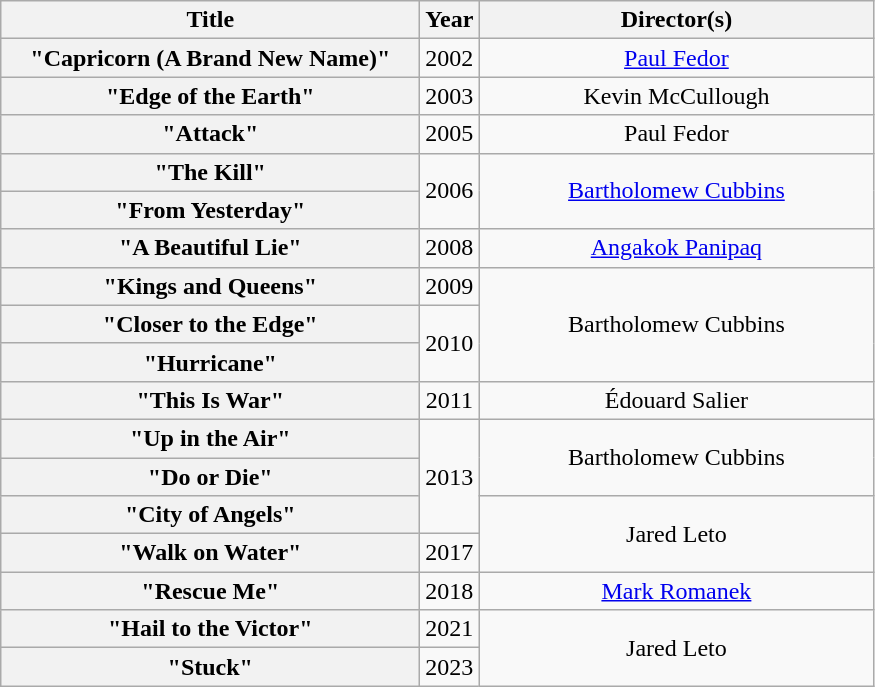<table class="wikitable plainrowheaders" style="text-align:center;">
<tr>
<th scope="col" style="width:17em;">Title</th>
<th scope="col">Year</th>
<th scope="col" style="width:16em;">Director(s)</th>
</tr>
<tr>
<th scope="row">"Capricorn (A Brand New Name)"</th>
<td>2002</td>
<td><a href='#'>Paul Fedor</a></td>
</tr>
<tr>
<th scope="row">"Edge of the Earth"</th>
<td>2003</td>
<td>Kevin McCullough</td>
</tr>
<tr>
<th scope="row">"Attack"</th>
<td>2005</td>
<td>Paul Fedor</td>
</tr>
<tr>
<th scope="row">"The Kill"</th>
<td rowspan="2">2006</td>
<td rowspan="2"><a href='#'>Bartholomew Cubbins</a></td>
</tr>
<tr>
<th scope="row">"From Yesterday"</th>
</tr>
<tr>
<th scope="row">"A Beautiful Lie"</th>
<td>2008</td>
<td><a href='#'>Angakok Panipaq</a></td>
</tr>
<tr>
<th scope="row">"Kings and Queens"</th>
<td>2009</td>
<td rowspan="3">Bartholomew Cubbins</td>
</tr>
<tr>
<th scope="row">"Closer to the Edge"</th>
<td rowspan="2">2010</td>
</tr>
<tr>
<th scope="row">"Hurricane"</th>
</tr>
<tr>
<th scope="row">"This Is War"</th>
<td>2011</td>
<td>Édouard Salier</td>
</tr>
<tr>
<th scope="row">"Up in the Air"</th>
<td rowspan="3">2013</td>
<td rowspan="2">Bartholomew Cubbins</td>
</tr>
<tr>
<th scope="row">"Do or Die"</th>
</tr>
<tr>
<th scope="row">"City of Angels"</th>
<td rowspan="2">Jared Leto</td>
</tr>
<tr>
<th scope="row">"Walk on Water"</th>
<td>2017</td>
</tr>
<tr>
<th scope="row">"Rescue Me"</th>
<td>2018</td>
<td><a href='#'>Mark Romanek</a></td>
</tr>
<tr>
<th scope="row">"Hail to the Victor"</th>
<td>2021</td>
<td rowspan="2">Jared Leto</td>
</tr>
<tr>
<th scope="row">"Stuck"</th>
<td>2023</td>
</tr>
</table>
